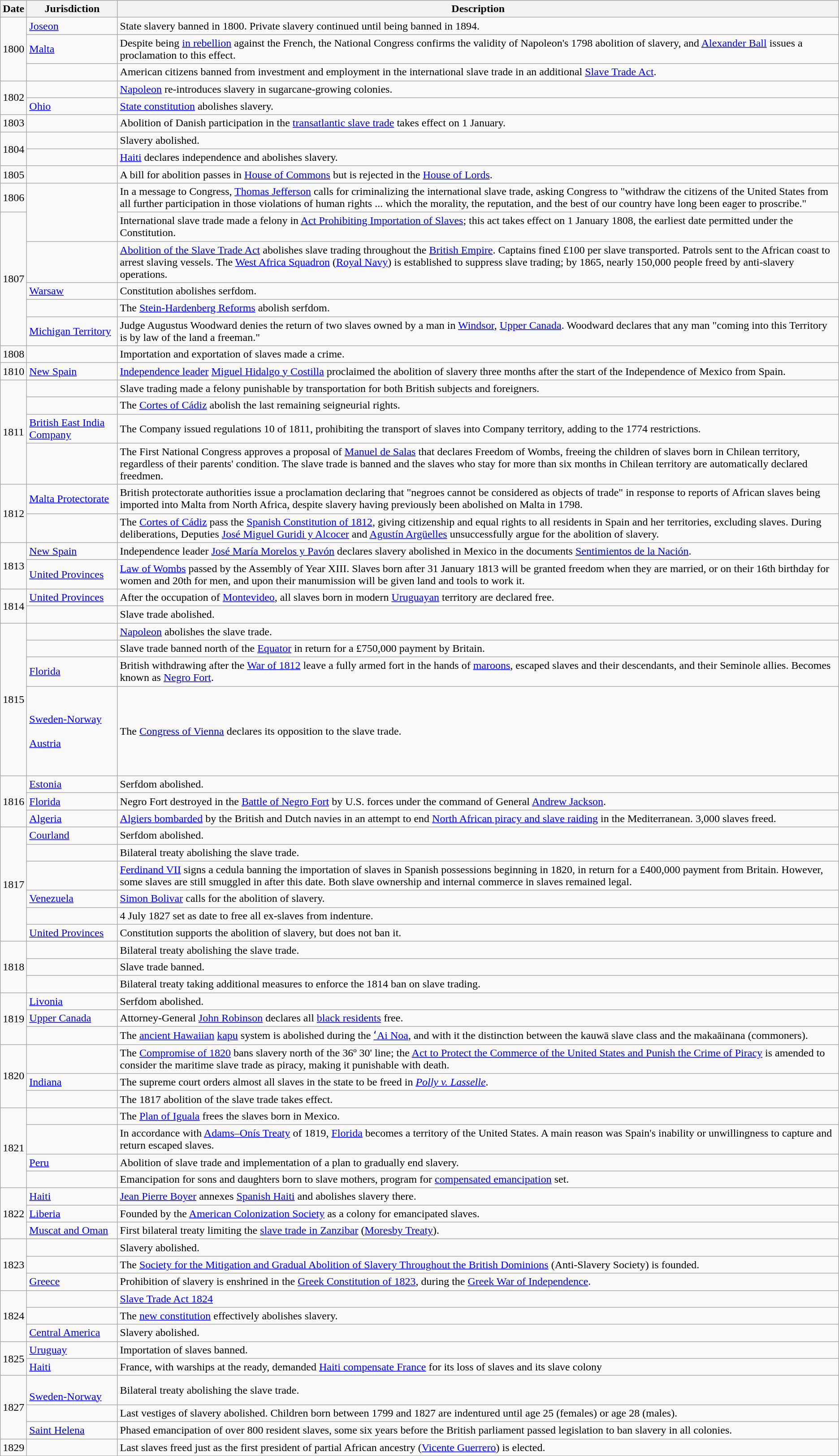<table class=wikitable>
<tr>
<th>Date</th>
<th>Jurisdiction</th>
<th>Description</th>
</tr>
<tr>
<td rowspan="3">1800</td>
<td> <a href='#'>Joseon</a></td>
<td>State slavery banned in 1800. Private slavery continued until being banned in 1894.</td>
</tr>
<tr>
<td> <a href='#'>Malta</a></td>
<td>Despite being <a href='#'>in rebellion</a> against the French, the National Congress confirms the validity of Napoleon's 1798 abolition of slavery, and <a href='#'>Alexander Ball</a> issues a proclamation to this effect.</td>
</tr>
<tr>
<td></td>
<td>American citizens banned from investment and employment in the international slave trade in an additional <a href='#'>Slave Trade Act</a>.</td>
</tr>
<tr>
<td rowspan="2">1802</td>
<td></td>
<td><a href='#'>Napoleon</a> re-introduces slavery in sugarcane-growing colonies.</td>
</tr>
<tr>
<td> <a href='#'>Ohio</a></td>
<td><a href='#'>State constitution</a> abolishes slavery.</td>
</tr>
<tr>
<td>1803</td>
<td></td>
<td>Abolition of Danish participation in the <a href='#'>transatlantic slave trade</a> takes effect on 1 January.</td>
</tr>
<tr>
<td rowspan="2">1804</td>
<td></td>
<td>Slavery abolished.</td>
</tr>
<tr>
<td></td>
<td><a href='#'>Haiti</a> declares independence and abolishes slavery.</td>
</tr>
<tr>
<td>1805</td>
<td></td>
<td>A bill for abolition passes in <a href='#'>House of Commons</a> but is rejected in the <a href='#'>House of Lords</a>.</td>
</tr>
<tr>
<td>1806</td>
<td rowspan="2"></td>
<td>In a message to Congress, <a href='#'>Thomas Jefferson</a> calls for criminalizing the international slave trade, asking Congress to "withdraw the citizens of the United States from all further participation in those violations of human rights ... which the morality, the reputation, and the best of our country have long been eager to proscribe."</td>
</tr>
<tr>
<td rowspan="5">1807</td>
<td>International slave trade made a felony in <a href='#'>Act Prohibiting Importation of Slaves</a>; this act takes effect on 1 January 1808, the earliest date permitted under the Constitution.</td>
</tr>
<tr>
<td></td>
<td><a href='#'>Abolition of the Slave Trade Act</a> abolishes slave trading throughout the <a href='#'>British Empire</a>. Captains fined £100 per slave transported. Patrols sent to the African coast to arrest slaving vessels. The <a href='#'>West Africa Squadron</a> (<a href='#'>Royal Navy</a>) is established to suppress slave trading; by 1865, nearly 150,000 people freed by anti-slavery operations.</td>
</tr>
<tr>
<td> <a href='#'>Warsaw</a></td>
<td>Constitution abolishes serfdom.</td>
</tr>
<tr>
<td></td>
<td>The <a href='#'>Stein-Hardenberg Reforms</a> abolish serfdom.</td>
</tr>
<tr>
<td> <a href='#'>Michigan Territory</a></td>
<td>Judge Augustus Woodward denies the return of two slaves owned by a man in <a href='#'>Windsor</a>, <a href='#'>Upper Canada</a>. Woodward declares that any man "coming into this Territory is by law of the land a freeman."</td>
</tr>
<tr>
<td>1808</td>
<td></td>
<td>Importation and exportation of slaves made a crime.</td>
</tr>
<tr>
<td>1810</td>
<td> <a href='#'>New Spain</a></td>
<td><a href='#'>Independence leader</a> <a href='#'>Miguel Hidalgo y Costilla</a> proclaimed the abolition of slavery three months after the start of the Independence of Mexico from Spain.</td>
</tr>
<tr>
<td rowspan="4">1811</td>
<td></td>
<td>Slave trading made a felony punishable by transportation for both British subjects and foreigners.</td>
</tr>
<tr>
<td></td>
<td>The <a href='#'>Cortes of Cádiz</a> abolish the last remaining seigneurial rights.</td>
</tr>
<tr>
<td> <a href='#'>British East India Company</a></td>
<td>The Company issued regulations 10 of 1811, prohibiting the transport of slaves into Company territory, adding to the 1774 restrictions.</td>
</tr>
<tr>
<td></td>
<td>The First National Congress approves a proposal of <a href='#'>Manuel de Salas</a> that declares Freedom of Wombs, freeing the children of slaves born in Chilean territory, regardless of their parents' condition. The slave trade is banned and the slaves who stay for more than six months in Chilean territory are automatically declared freedmen.</td>
</tr>
<tr>
<td rowspan="2">1812</td>
<td> <a href='#'>Malta Protectorate</a></td>
<td>British protectorate authorities issue a proclamation declaring that "negroes cannot be considered as objects of trade" in response to reports of African slaves being imported into Malta from North Africa, despite slavery having previously been abolished on Malta in 1798.</td>
</tr>
<tr>
<td></td>
<td>The <a href='#'>Cortes of Cádiz</a> pass the <a href='#'>Spanish Constitution of 1812</a>, giving citizenship and equal rights to all residents in Spain and her territories, excluding slaves. During deliberations, Deputies <a href='#'>José Miguel Guridi y Alcocer</a> and <a href='#'>Agustín Argüelles</a> unsuccessfully argue for the abolition of slavery.</td>
</tr>
<tr>
<td rowspan="2">1813</td>
<td> <a href='#'>New Spain</a></td>
<td>Independence leader <a href='#'>José María Morelos y Pavón</a> declares slavery abolished in Mexico in the documents <a href='#'>Sentimientos de la Nación</a>.</td>
</tr>
<tr>
<td> <a href='#'>United Provinces</a></td>
<td><a href='#'>Law of Wombs</a> passed by the Assembly of Year XIII. Slaves born after 31 January 1813 will be granted freedom when they are married, or on their 16th birthday for women and 20th for men, and upon their manumission will be given land and tools to work it.</td>
</tr>
<tr>
<td rowspan="2">1814</td>
<td> <a href='#'>United Provinces</a></td>
<td>After the occupation of <a href='#'>Montevideo</a>, all slaves born in modern <a href='#'>Uruguayan</a> territory are declared free.</td>
</tr>
<tr>
<td></td>
<td>Slave trade abolished.</td>
</tr>
<tr>
<td rowspan="4">1815</td>
<td></td>
<td><a href='#'>Napoleon</a> abolishes the slave trade.</td>
</tr>
<tr>
<td></td>
<td>Slave trade banned north of the <a href='#'>Equator</a> in return for a £750,000 payment by Britain.</td>
</tr>
<tr>
<td> <a href='#'>Florida</a></td>
<td>British withdrawing after the <a href='#'>War of 1812</a> leave a fully armed fort in the hands of <a href='#'>maroons</a>, escaped slaves and their descendants, and their Seminole allies. Becomes known as <a href='#'>Negro Fort</a>.</td>
</tr>
<tr>
<td><br><br> <a href='#'>Sweden-Norway</a><br><br> <a href='#'>Austria</a><br><br><br></td>
<td>The <a href='#'>Congress of Vienna</a> declares its opposition to the slave trade.</td>
</tr>
<tr>
<td rowspan="3">1816</td>
<td> <a href='#'>Estonia</a></td>
<td>Serfdom abolished.</td>
</tr>
<tr>
<td> <a href='#'>Florida</a></td>
<td>Negro Fort destroyed in the <a href='#'>Battle of Negro Fort</a> by U.S. forces under the command of General <a href='#'>Andrew Jackson</a>.</td>
</tr>
<tr>
<td> <a href='#'>Algeria</a></td>
<td><a href='#'>Algiers bombarded</a> by the British and Dutch navies in an attempt to end <a href='#'>North African piracy and slave raiding</a> in the Mediterranean. 3,000 slaves freed.</td>
</tr>
<tr>
<td rowspan="6">1817</td>
<td> <a href='#'>Courland</a></td>
<td>Serfdom abolished.</td>
</tr>
<tr>
<td><br></td>
<td>Bilateral treaty abolishing the slave trade.</td>
</tr>
<tr>
<td></td>
<td><a href='#'>Ferdinand VII</a> signs a cedula banning the importation of slaves in Spanish possessions beginning in 1820, in return for a £400,000 payment from Britain. However, some slaves are still smuggled in after this date. Both slave ownership and internal commerce in slaves remained legal.</td>
</tr>
<tr>
<td> <a href='#'>Venezuela</a></td>
<td><a href='#'>Simon Bolivar</a> calls for the abolition of slavery.</td>
</tr>
<tr>
<td></td>
<td>4 July 1827 set as date to free all ex-slaves from indenture.</td>
</tr>
<tr>
<td> <a href='#'>United Provinces</a></td>
<td>Constitution supports the abolition of slavery, but does not ban it.</td>
</tr>
<tr>
<td rowspan="3">1818</td>
<td><br></td>
<td>Bilateral treaty abolishing the slave trade.</td>
</tr>
<tr>
<td></td>
<td>Slave trade banned.</td>
</tr>
<tr>
<td><br></td>
<td>Bilateral treaty taking additional measures to enforce the 1814 ban on slave trading.</td>
</tr>
<tr>
<td rowspan="3">1819</td>
<td> <a href='#'>Livonia</a></td>
<td>Serfdom abolished.</td>
</tr>
<tr>
<td> <a href='#'>Upper Canada</a></td>
<td>Attorney-General <a href='#'>John Robinson</a> declares all <a href='#'>black residents</a> free.</td>
</tr>
<tr>
<td></td>
<td>The <a href='#'>ancient Hawaiian</a> <a href='#'>kapu</a> system is abolished during the <a href='#'>ʻAi Noa</a>, and with it the distinction between the kauwā slave class and the makaāinana (commoners).</td>
</tr>
<tr>
<td rowspan="3">1820</td>
<td></td>
<td>The <a href='#'>Compromise of 1820</a> bans slavery north of the 36º 30' line; the <a href='#'>Act to Protect the Commerce of the United States and Punish the Crime of Piracy</a> is amended to consider the maritime slave trade as piracy, making it punishable with death.</td>
</tr>
<tr>
<td> <a href='#'>Indiana</a></td>
<td>The supreme court orders almost all slaves in the state to be freed in <em><a href='#'>Polly v. Lasselle</a></em>.</td>
</tr>
<tr>
<td></td>
<td>The 1817 abolition of the slave trade takes effect.</td>
</tr>
<tr>
<td rowspan="4">1821</td>
<td></td>
<td>The <a href='#'>Plan of Iguala</a> frees the slaves born in Mexico.</td>
</tr>
<tr>
<td><br></td>
<td>In accordance with <a href='#'>Adams–Onís Treaty</a> of 1819, <a href='#'>Florida</a> becomes a territory of the United States. A main reason was Spain's inability or unwillingness to capture and return escaped slaves.</td>
</tr>
<tr>
<td> <a href='#'>Peru</a></td>
<td>Abolition of slave trade and implementation of a plan to gradually end slavery.</td>
</tr>
<tr>
<td></td>
<td>Emancipation for sons and daughters born to slave mothers, program for <a href='#'>compensated emancipation</a> set.</td>
</tr>
<tr>
<td rowspan="3">1822</td>
<td> <a href='#'>Haiti</a></td>
<td><a href='#'>Jean Pierre Boyer</a> annexes <a href='#'>Spanish Haiti</a> and abolishes slavery there.</td>
</tr>
<tr>
<td> <a href='#'>Liberia</a></td>
<td>Founded by the <a href='#'>American Colonization Society</a> as a colony for emancipated slaves.</td>
</tr>
<tr>
<td> <a href='#'>Muscat and Oman</a><br></td>
<td>First bilateral treaty limiting the <a href='#'>slave trade in Zanzibar</a> (<a href='#'>Moresby Treaty</a>).</td>
</tr>
<tr>
<td rowspan="3">1823</td>
<td></td>
<td>Slavery abolished.</td>
</tr>
<tr>
<td></td>
<td>The <a href='#'>Society for the Mitigation and Gradual Abolition of Slavery Throughout the British Dominions</a> (Anti-Slavery Society) is founded.</td>
</tr>
<tr>
<td> <a href='#'>Greece</a></td>
<td>Prohibition of slavery is enshrined in the <a href='#'>Greek Constitution of 1823</a>, during the <a href='#'>Greek War of Independence</a>.</td>
</tr>
<tr>
<td rowspan="3">1824</td>
<td></td>
<td><a href='#'>Slave Trade Act 1824</a></td>
</tr>
<tr>
<td></td>
<td>The <a href='#'>new constitution</a> effectively abolishes slavery.</td>
</tr>
<tr>
<td> <a href='#'>Central America</a></td>
<td>Slavery abolished.</td>
</tr>
<tr>
<td rowspan="2">1825</td>
<td> <a href='#'>Uruguay</a></td>
<td>Importation of slaves banned.</td>
</tr>
<tr>
<td> <a href='#'>Haiti</a></td>
<td>France, with warships at the ready, demanded <a href='#'>Haiti compensate France</a> for its loss of slaves and its slave colony</td>
</tr>
<tr>
<td rowspan="3">1827</td>
<td><br> <a href='#'>Sweden-Norway</a></td>
<td>Bilateral treaty abolishing the slave trade.</td>
</tr>
<tr>
<td></td>
<td>Last vestiges of slavery abolished. Children born between 1799 and 1827 are indentured until age 25 (females) or age 28 (males).</td>
</tr>
<tr>
<td> <a href='#'>Saint Helena</a></td>
<td>Phased emancipation of over 800 resident slaves, some six years before the British parliament passed legislation to ban slavery in all colonies.</td>
</tr>
<tr>
<td>1829</td>
<td></td>
<td>Last slaves freed just as the first president of partial African ancestry (<a href='#'>Vicente Guerrero</a>) is elected.</td>
</tr>
</table>
